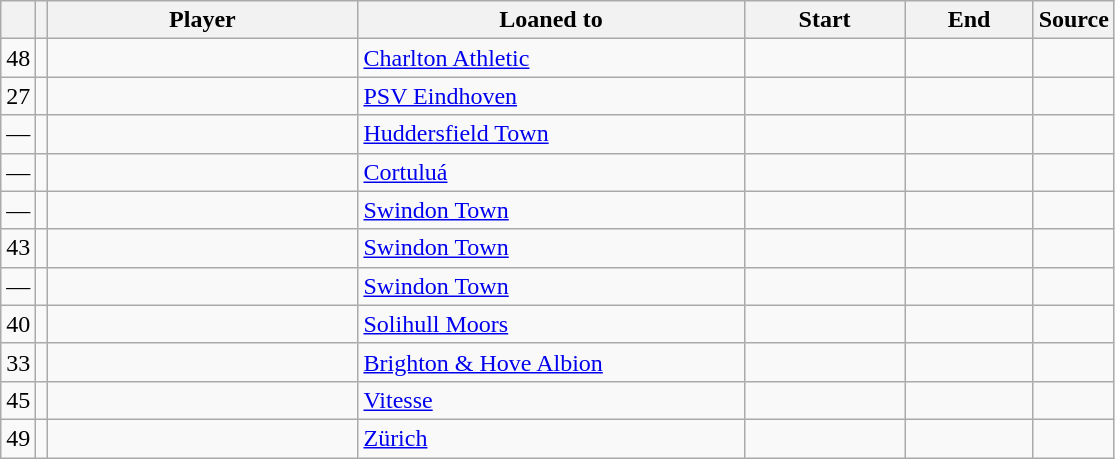<table class="wikitable plainrowheaders sortable">
<tr>
<th></th>
<th></th>
<th scope="col" style="width:200px;">Player</th>
<th scope="col" style="width:250px;">Loaned to</th>
<th scope="col" style="width:100px;">Start</th>
<th scope="col" style="width:78px;">End</th>
<th>Source</th>
</tr>
<tr>
<td align=center>48</td>
<td align=center></td>
<td></td>
<td> <a href='#'>Charlton Athletic</a></td>
<td align=center></td>
<td align=center></td>
<td align=center></td>
</tr>
<tr>
<td align=center>27</td>
<td align=center></td>
<td></td>
<td> <a href='#'>PSV Eindhoven</a></td>
<td align=center></td>
<td align=center></td>
<td align=center></td>
</tr>
<tr>
<td align=center>—</td>
<td align=center></td>
<td></td>
<td> <a href='#'>Huddersfield Town</a></td>
<td align=center></td>
<td align=center></td>
<td align=center></td>
</tr>
<tr>
<td align=center>—</td>
<td align=center></td>
<td></td>
<td> <a href='#'>Cortuluá</a></td>
<td align=center></td>
<td align=center></td>
<td align=center></td>
</tr>
<tr>
<td align=center>—</td>
<td align=center></td>
<td></td>
<td> <a href='#'>Swindon Town</a></td>
<td align=center></td>
<td align=center></td>
<td align=center></td>
</tr>
<tr>
<td align=center>43</td>
<td align=center></td>
<td></td>
<td> <a href='#'>Swindon Town</a></td>
<td align=center></td>
<td align=center></td>
<td align=center></td>
</tr>
<tr>
<td align=center>—</td>
<td align=center></td>
<td></td>
<td> <a href='#'>Swindon Town</a></td>
<td align=center></td>
<td align=center></td>
<td align=center></td>
</tr>
<tr>
<td align=center>40</td>
<td align=center></td>
<td></td>
<td> <a href='#'>Solihull Moors</a></td>
<td align=center></td>
<td align=center></td>
<td align=center></td>
</tr>
<tr>
<td align=center>33</td>
<td align=center></td>
<td></td>
<td> <a href='#'>Brighton & Hove Albion</a></td>
<td align=center></td>
<td align=center></td>
<td align=center></td>
</tr>
<tr>
<td align=center>45</td>
<td align=center></td>
<td></td>
<td> <a href='#'>Vitesse</a></td>
<td align=center></td>
<td align=center></td>
<td align=center></td>
</tr>
<tr>
<td align=center>49</td>
<td align=center></td>
<td></td>
<td> <a href='#'>Zürich</a></td>
<td align=center></td>
<td align=center></td>
<td align=center></td>
</tr>
</table>
